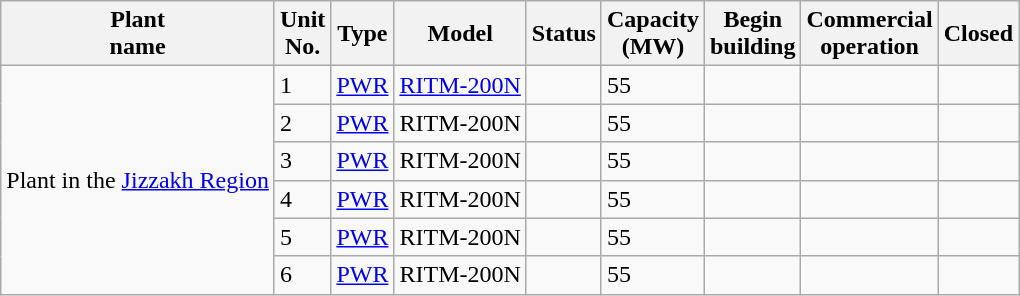<table class="wikitable sortable mw-datatable">
<tr>
<th>Plant<br>name</th>
<th>Unit<br>No.</th>
<th>Type</th>
<th>Model</th>
<th>Status</th>
<th>Capacity<br>(MW)</th>
<th>Begin<br>building</th>
<th>Commercial<br>operation</th>
<th>Closed</th>
</tr>
<tr>
<td rowspan="6">Plant in the <a href='#'>Jizzakh Region</a></td>
<td>1</td>
<td><a href='#'>PWR</a></td>
<td><a href='#'>RITM-200N</a></td>
<td></td>
<td>55</td>
<td></td>
<td></td>
<td></td>
</tr>
<tr>
<td>2</td>
<td><a href='#'>PWR</a></td>
<td>RITM-200N</td>
<td></td>
<td>55</td>
<td></td>
<td></td>
<td></td>
</tr>
<tr>
<td>3</td>
<td><a href='#'>PWR</a></td>
<td>RITM-200N</td>
<td></td>
<td>55</td>
<td></td>
<td></td>
<td></td>
</tr>
<tr>
<td>4</td>
<td><a href='#'>PWR</a></td>
<td>RITM-200N</td>
<td></td>
<td>55</td>
<td></td>
<td></td>
<td></td>
</tr>
<tr>
<td>5</td>
<td><a href='#'>PWR</a></td>
<td>RITM-200N</td>
<td></td>
<td>55</td>
<td></td>
<td></td>
<td></td>
</tr>
<tr>
<td>6</td>
<td><a href='#'>PWR</a></td>
<td>RITM-200N</td>
<td></td>
<td>55</td>
<td></td>
<td></td>
<td></td>
</tr>
</table>
